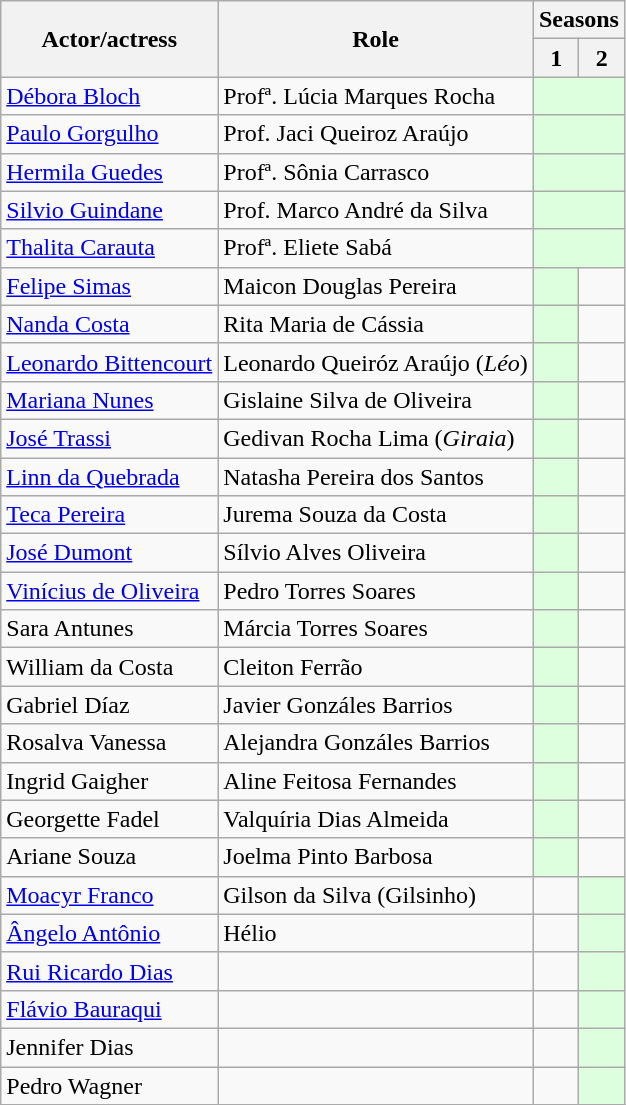<table class="wikitable">
<tr>
<th rowspan=2>Actor/actress</th>
<th rowspan=2>Role</th>
<th colspan=2>Seasons</th>
</tr>
<tr>
<th>1<br></th>
<th>2<br></th>
</tr>
<tr>
<td><a href='#'>Débora Bloch</a></td>
<td>Profª. Lúcia Marques Rocha</td>
<td style="background: #ddffdd" colspan="2" align="center"></td>
</tr>
<tr>
<td><a href='#'>Paulo Gorgulho</a></td>
<td>Prof. Jaci Queiroz Araújo</td>
<td style="background: #ddffdd" colspan="2" align="center"></td>
</tr>
<tr>
<td><a href='#'>Hermila Guedes</a></td>
<td>Profª. Sônia Carrasco</td>
<td style="background: #ddffdd" colspan="2" align="center"></td>
</tr>
<tr>
<td><a href='#'>Silvio Guindane</a></td>
<td>Prof. Marco André da Silva</td>
<td style="background: #ddffdd" colspan="2" align="center"></td>
</tr>
<tr>
<td><a href='#'>Thalita Carauta</a></td>
<td>Profª. Eliete Sabá</td>
<td style="background: #ddffdd" colspan="2" align="center"></td>
</tr>
<tr>
<td><a href='#'>Felipe Simas</a></td>
<td>Maicon Douglas Pereira</td>
<td style="background: #ddffdd" colspan="1" align="center"></td>
<td></td>
</tr>
<tr>
<td><a href='#'>Nanda Costa</a></td>
<td>Rita Maria de Cássia</td>
<td style="background: #ddffdd" colspan="1" align="center"></td>
<td></td>
</tr>
<tr>
<td><a href='#'>Leonardo Bittencourt</a></td>
<td>Leonardo Queiróz Araújo (<em>Léo</em>)</td>
<td style="background: #ddffdd" colspan="1" align="center"></td>
<td></td>
</tr>
<tr>
<td><a href='#'>Mariana Nunes</a></td>
<td>Gislaine Silva de Oliveira</td>
<td style="background: #ddffdd" colspan="1" align="center"></td>
<td></td>
</tr>
<tr>
<td><a href='#'>José Trassi</a></td>
<td>Gedivan Rocha Lima (<em>Giraia</em>)</td>
<td style="background: #ddffdd" colspan="1" align="center"></td>
<td></td>
</tr>
<tr>
<td><a href='#'>Linn da Quebrada</a></td>
<td>Natasha Pereira dos Santos</td>
<td style="background: #ddffdd" colspan="1" align="center"></td>
<td></td>
</tr>
<tr>
<td><a href='#'>Teca Pereira</a></td>
<td>Jurema Souza da Costa</td>
<td style="background: #ddffdd" colspan="1" align="center"></td>
<td></td>
</tr>
<tr>
<td><a href='#'>José Dumont</a></td>
<td>Sílvio Alves Oliveira</td>
<td style="background: #ddffdd" colspan="1" align="center"></td>
<td></td>
</tr>
<tr>
<td><a href='#'>Vinícius de Oliveira</a></td>
<td>Pedro Torres Soares</td>
<td style="background: #ddffdd" colspan="1" align="center"></td>
<td></td>
</tr>
<tr>
<td>Sara Antunes</td>
<td>Márcia Torres Soares</td>
<td style="background: #ddffdd" colspan="1" align="center"></td>
<td></td>
</tr>
<tr>
<td>William da Costa</td>
<td>Cleiton Ferrão</td>
<td style="background: #ddffdd" colspan="1" align="center"></td>
<td></td>
</tr>
<tr>
<td>Gabriel Díaz</td>
<td>Javier Gonzáles Barrios</td>
<td style="background: #ddffdd" colspan="1" align="center"></td>
<td></td>
</tr>
<tr>
<td>Rosalva Vanessa</td>
<td>Alejandra Gonzáles Barrios</td>
<td style="background: #ddffdd" colspan="1" align="center"></td>
<td></td>
</tr>
<tr>
<td>Ingrid Gaigher</td>
<td>Aline Feitosa Fernandes</td>
<td style="background: #ddffdd" colspan="1" align="center"></td>
<td></td>
</tr>
<tr>
<td>Georgette Fadel</td>
<td>Valquíria Dias Almeida</td>
<td style="background: #ddffdd" colspan="1" align="center"></td>
<td></td>
</tr>
<tr>
<td>Ariane Souza</td>
<td>Joelma Pinto Barbosa</td>
<td style="background: #ddffdd" colspan="1" align="center"></td>
<td></td>
</tr>
<tr>
<td><a href='#'>Moacyr Franco</a></td>
<td>Gilson da Silva (Gilsinho)</td>
<td></td>
<td style="background: #ddffdd" colspan="1" align="center"></td>
</tr>
<tr>
<td><a href='#'>Ângelo Antônio</a></td>
<td>Hélio</td>
<td></td>
<td style="background: #ddffdd" colspan="1" align="center"></td>
</tr>
<tr>
<td><a href='#'>Rui Ricardo Dias</a></td>
<td></td>
<td></td>
<td style="background: #ddffdd" colspan="1" align="center"></td>
</tr>
<tr>
<td><a href='#'>Flávio Bauraqui</a></td>
<td></td>
<td></td>
<td style="background: #ddffdd" colspan="1" align="center"></td>
</tr>
<tr>
<td>Jennifer Dias</td>
<td></td>
<td></td>
<td style="background: #ddffdd" colspan="1" align="center"></td>
</tr>
<tr>
<td>Pedro Wagner</td>
<td></td>
<td></td>
<td style="background: #ddffdd" colspan="1" align="center"></td>
</tr>
<tr>
</tr>
</table>
